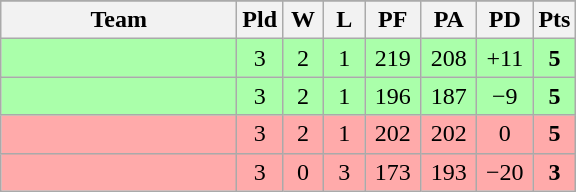<table class=wikitable>
<tr align=center>
</tr>
<tr>
<th width=150>Team</th>
<th width=20>Pld</th>
<th width=20>W</th>
<th width=20>L</th>
<th width=30>PF</th>
<th width=30>PA</th>
<th width=30>PD</th>
<th width=20>Pts</th>
</tr>
<tr align=center bgcolor=#aaffaa>
<td align=left></td>
<td>3</td>
<td>2</td>
<td>1</td>
<td>219</td>
<td>208</td>
<td>+11</td>
<td><strong>5</strong></td>
</tr>
<tr align=center bgcolor=#aaffaa>
<td align=left></td>
<td>3</td>
<td>2</td>
<td>1</td>
<td>196</td>
<td>187</td>
<td>−9</td>
<td><strong>5</strong></td>
</tr>
<tr align=center bgcolor=#ffaaaa>
<td align=left></td>
<td>3</td>
<td>2</td>
<td>1</td>
<td>202</td>
<td>202</td>
<td>0</td>
<td><strong>5</strong></td>
</tr>
<tr align=center bgcolor=#ffaaaa>
<td align=left></td>
<td>3</td>
<td>0</td>
<td>3</td>
<td>173</td>
<td>193</td>
<td>−20</td>
<td><strong>3</strong></td>
</tr>
</table>
